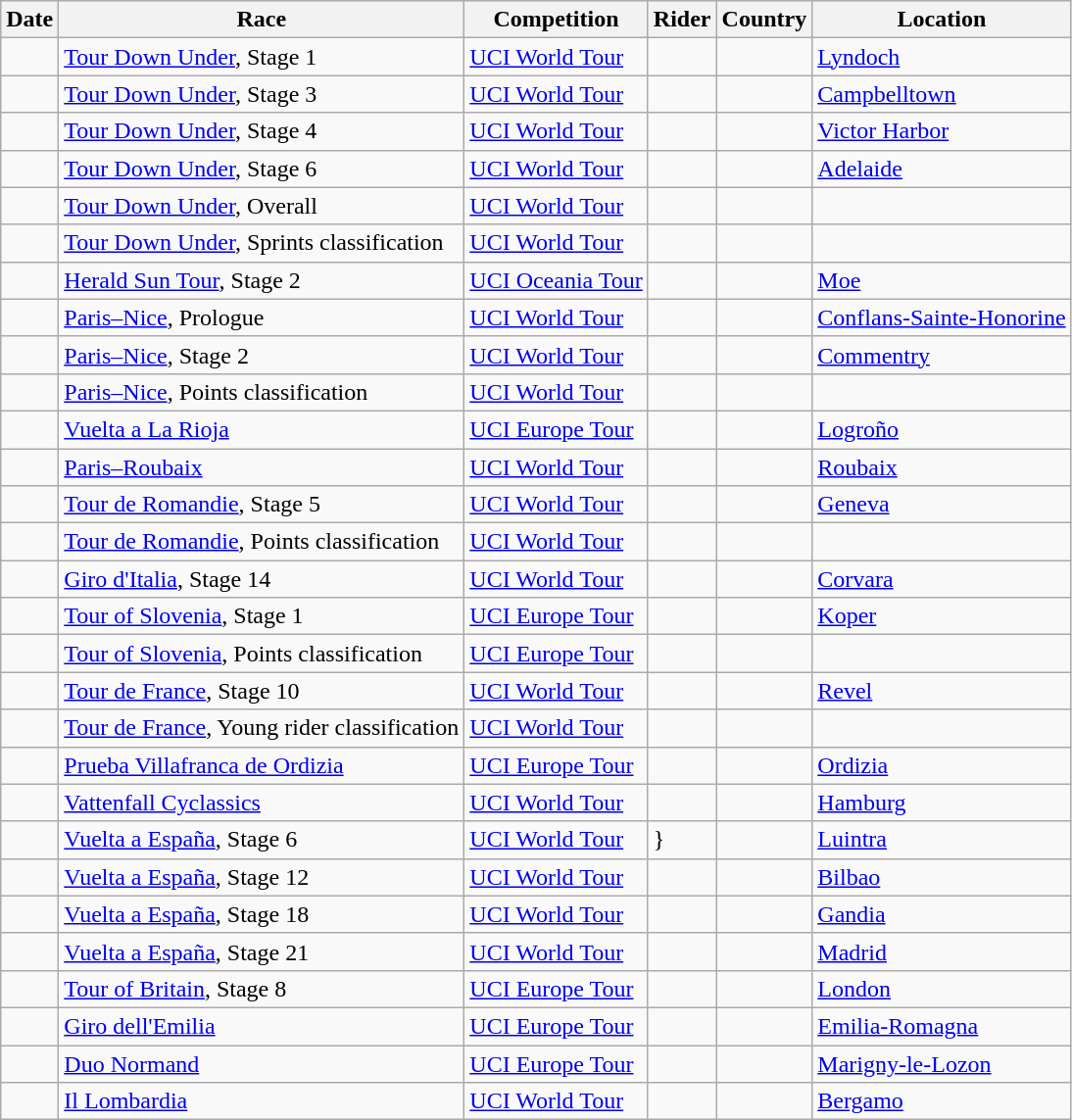<table class="wikitable sortable">
<tr>
<th>Date</th>
<th>Race</th>
<th>Competition</th>
<th>Rider</th>
<th>Country</th>
<th>Location</th>
</tr>
<tr>
<td></td>
<td><a href='#'>Tour Down Under</a>, Stage 1</td>
<td><a href='#'>UCI World Tour</a></td>
<td></td>
<td></td>
<td><a href='#'>Lyndoch</a></td>
</tr>
<tr>
<td></td>
<td><a href='#'>Tour Down Under</a>, Stage 3</td>
<td><a href='#'>UCI World Tour</a></td>
<td></td>
<td></td>
<td><a href='#'>Campbelltown</a></td>
</tr>
<tr>
<td></td>
<td><a href='#'>Tour Down Under</a>, Stage 4</td>
<td><a href='#'>UCI World Tour</a></td>
<td></td>
<td></td>
<td><a href='#'>Victor Harbor</a></td>
</tr>
<tr>
<td></td>
<td><a href='#'>Tour Down Under</a>, Stage 6</td>
<td><a href='#'>UCI World Tour</a></td>
<td></td>
<td></td>
<td><a href='#'>Adelaide</a></td>
</tr>
<tr>
<td></td>
<td><a href='#'>Tour Down Under</a>, Overall</td>
<td><a href='#'>UCI World Tour</a></td>
<td></td>
<td></td>
<td></td>
</tr>
<tr>
<td></td>
<td><a href='#'>Tour Down Under</a>, Sprints classification</td>
<td><a href='#'>UCI World Tour</a></td>
<td></td>
<td></td>
<td></td>
</tr>
<tr>
<td></td>
<td><a href='#'>Herald Sun Tour</a>, Stage 2</td>
<td><a href='#'>UCI Oceania Tour</a></td>
<td></td>
<td></td>
<td><a href='#'>Moe</a></td>
</tr>
<tr>
<td></td>
<td><a href='#'>Paris–Nice</a>, Prologue</td>
<td><a href='#'>UCI World Tour</a></td>
<td></td>
<td></td>
<td><a href='#'>Conflans-Sainte-Honorine</a></td>
</tr>
<tr>
<td></td>
<td><a href='#'>Paris–Nice</a>, Stage 2</td>
<td><a href='#'>UCI World Tour</a></td>
<td></td>
<td></td>
<td><a href='#'>Commentry</a></td>
</tr>
<tr>
<td></td>
<td><a href='#'>Paris–Nice</a>, Points classification</td>
<td><a href='#'>UCI World Tour</a></td>
<td></td>
<td></td>
<td></td>
</tr>
<tr>
<td></td>
<td><a href='#'>Vuelta a La Rioja</a></td>
<td><a href='#'>UCI Europe Tour</a></td>
<td></td>
<td></td>
<td><a href='#'>Logroño</a></td>
</tr>
<tr>
<td></td>
<td><a href='#'>Paris–Roubaix</a></td>
<td><a href='#'>UCI World Tour</a></td>
<td></td>
<td></td>
<td><a href='#'>Roubaix</a></td>
</tr>
<tr>
<td></td>
<td><a href='#'>Tour de Romandie</a>, Stage 5</td>
<td><a href='#'>UCI World Tour</a></td>
<td></td>
<td></td>
<td><a href='#'>Geneva</a></td>
</tr>
<tr>
<td></td>
<td><a href='#'>Tour de Romandie</a>, Points classification</td>
<td><a href='#'>UCI World Tour</a></td>
<td></td>
<td></td>
<td></td>
</tr>
<tr>
<td></td>
<td><a href='#'>Giro d'Italia</a>, Stage 14</td>
<td><a href='#'>UCI World Tour</a></td>
<td></td>
<td></td>
<td><a href='#'>Corvara</a></td>
</tr>
<tr>
<td></td>
<td><a href='#'>Tour of Slovenia</a>, Stage 1</td>
<td><a href='#'>UCI Europe Tour</a></td>
<td></td>
<td></td>
<td><a href='#'>Koper</a></td>
</tr>
<tr>
<td></td>
<td><a href='#'>Tour of Slovenia</a>, Points classification</td>
<td><a href='#'>UCI Europe Tour</a></td>
<td></td>
<td></td>
<td></td>
</tr>
<tr>
<td></td>
<td><a href='#'>Tour de France</a>, Stage 10</td>
<td><a href='#'>UCI World Tour</a></td>
<td></td>
<td></td>
<td><a href='#'>Revel</a></td>
</tr>
<tr>
<td></td>
<td><a href='#'>Tour de France</a>, Young rider classification</td>
<td><a href='#'>UCI World Tour</a></td>
<td></td>
<td></td>
<td></td>
</tr>
<tr>
<td></td>
<td><a href='#'>Prueba Villafranca de Ordizia</a></td>
<td><a href='#'>UCI Europe Tour</a></td>
<td></td>
<td></td>
<td><a href='#'>Ordizia</a></td>
</tr>
<tr>
<td></td>
<td><a href='#'>Vattenfall Cyclassics</a></td>
<td><a href='#'>UCI World Tour</a></td>
<td></td>
<td></td>
<td><a href='#'>Hamburg</a></td>
</tr>
<tr>
<td></td>
<td><a href='#'>Vuelta a España</a>, Stage 6</td>
<td><a href='#'>UCI World Tour</a></td>
<td>}</td>
<td></td>
<td><a href='#'>Luintra</a></td>
</tr>
<tr>
<td></td>
<td><a href='#'>Vuelta a España</a>, Stage 12</td>
<td><a href='#'>UCI World Tour</a></td>
<td></td>
<td></td>
<td><a href='#'>Bilbao</a></td>
</tr>
<tr>
<td></td>
<td><a href='#'>Vuelta a España</a>, Stage 18</td>
<td><a href='#'>UCI World Tour</a></td>
<td></td>
<td></td>
<td><a href='#'>Gandia</a></td>
</tr>
<tr>
<td></td>
<td><a href='#'>Vuelta a España</a>, Stage 21</td>
<td><a href='#'>UCI World Tour</a></td>
<td></td>
<td></td>
<td><a href='#'>Madrid</a></td>
</tr>
<tr>
<td></td>
<td><a href='#'>Tour of Britain</a>, Stage 8</td>
<td><a href='#'>UCI Europe Tour</a></td>
<td></td>
<td></td>
<td><a href='#'>London</a></td>
</tr>
<tr>
<td></td>
<td><a href='#'>Giro dell'Emilia</a></td>
<td><a href='#'>UCI Europe Tour</a></td>
<td></td>
<td></td>
<td><a href='#'>Emilia-Romagna</a></td>
</tr>
<tr>
<td></td>
<td><a href='#'>Duo Normand</a></td>
<td><a href='#'>UCI Europe Tour</a></td>
<td> <br></td>
<td></td>
<td><a href='#'>Marigny-le-Lozon</a></td>
</tr>
<tr>
<td></td>
<td><a href='#'>Il Lombardia</a></td>
<td><a href='#'>UCI World Tour</a></td>
<td></td>
<td></td>
<td><a href='#'>Bergamo</a></td>
</tr>
</table>
